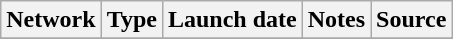<table class="wikitable sortable">
<tr>
<th>Network</th>
<th>Type</th>
<th>Launch date</th>
<th>Notes</th>
<th>Source</th>
</tr>
<tr>
</tr>
</table>
